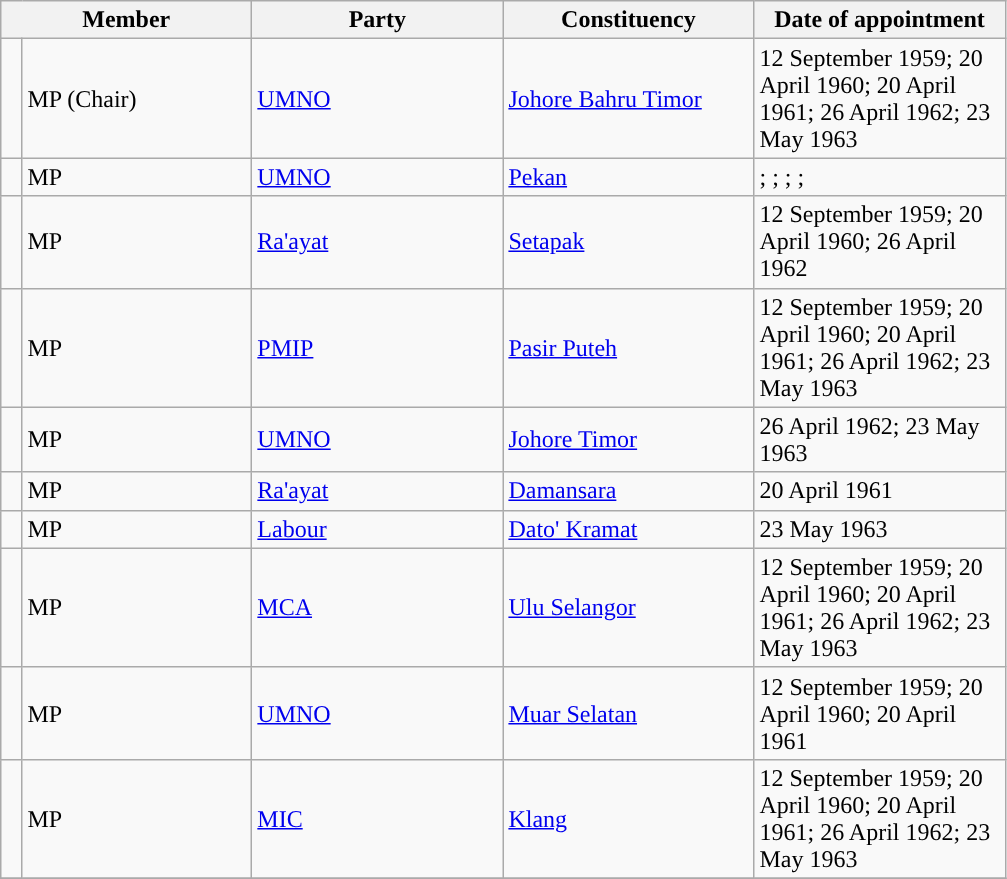<table class="sortable wikitable">
<tr>
<th width="160px" colspan="2" valign="top">Member</th>
<th width="160px" valign="top">Party</th>
<th width="160px" valign="top">Constituency</th>
<th width="160px" valign="top">Date of appointment</th>
</tr>
<tr>
<td></td>
<td> MP (Chair)</td>
<td><a href='#'>UMNO</a></td>
<td><a href='#'>Johore Bahru Timor</a></td>
<td>12 September 1959; 20 April 1960; 20 April 1961; 26 April 1962; 23 May 1963</td>
</tr>
<tr>
<td></td>
<td> MP</td>
<td><a href='#'>UMNO</a></td>
<td><a href='#'>Pekan</a></td>
<td>; ; ; ; </td>
</tr>
<tr>
<td></td>
<td> MP</td>
<td><a href='#'>Ra'ayat</a></td>
<td><a href='#'>Setapak</a></td>
<td>12 September 1959; 20 April 1960; 26 April 1962</td>
</tr>
<tr>
<td></td>
<td> MP</td>
<td><a href='#'>PMIP</a></td>
<td><a href='#'>Pasir Puteh</a></td>
<td>12 September 1959; 20 April 1960; 20 April 1961; 26 April 1962; 23 May 1963</td>
</tr>
<tr>
<td></td>
<td> MP</td>
<td><a href='#'>UMNO</a></td>
<td><a href='#'>Johore Timor</a></td>
<td>26 April 1962; 23 May 1963</td>
</tr>
<tr>
<td></td>
<td> MP</td>
<td><a href='#'>Ra'ayat</a></td>
<td><a href='#'>Damansara</a></td>
<td>20 April 1961</td>
</tr>
<tr>
<td></td>
<td> MP</td>
<td><a href='#'>Labour</a></td>
<td><a href='#'>Dato' Kramat</a></td>
<td>23 May 1963</td>
</tr>
<tr>
<td></td>
<td> MP</td>
<td><a href='#'>MCA</a></td>
<td><a href='#'>Ulu Selangor</a></td>
<td>12 September 1959; 20 April 1960; 20 April 1961; 26 April 1962; 23 May 1963</td>
</tr>
<tr>
<td></td>
<td> MP</td>
<td><a href='#'>UMNO</a></td>
<td><a href='#'>Muar Selatan</a></td>
<td>12 September 1959; 20 April 1960; 20 April 1961</td>
</tr>
<tr>
<td></td>
<td> MP</td>
<td><a href='#'>MIC</a></td>
<td><a href='#'>Klang</a></td>
<td>12 September 1959; 20 April 1960; 20 April 1961; 26 April 1962; 23 May 1963</td>
</tr>
<tr>
</tr>
</table>
